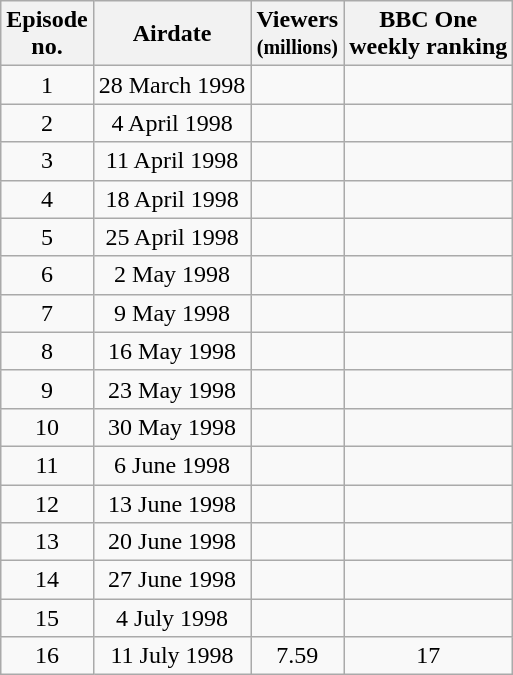<table class="wikitable" style="text-align:center;">
<tr>
<th>Episode<br>no.</th>
<th>Airdate</th>
<th>Viewers<br><small>(millions)</small></th>
<th>BBC One<br>weekly ranking</th>
</tr>
<tr>
<td>1</td>
<td>28 March 1998</td>
<td></td>
<td></td>
</tr>
<tr>
<td>2</td>
<td>4 April 1998</td>
<td></td>
<td></td>
</tr>
<tr>
<td>3</td>
<td>11 April 1998</td>
<td></td>
<td></td>
</tr>
<tr>
<td>4</td>
<td>18 April 1998</td>
<td></td>
<td></td>
</tr>
<tr>
<td>5</td>
<td>25 April 1998</td>
<td></td>
<td></td>
</tr>
<tr>
<td>6</td>
<td>2 May 1998</td>
<td></td>
<td></td>
</tr>
<tr>
<td>7</td>
<td>9 May 1998</td>
<td></td>
<td></td>
</tr>
<tr>
<td>8</td>
<td>16 May 1998</td>
<td></td>
<td></td>
</tr>
<tr>
<td>9</td>
<td>23 May 1998</td>
<td></td>
<td></td>
</tr>
<tr>
<td>10</td>
<td>30 May 1998</td>
<td></td>
<td></td>
</tr>
<tr>
<td>11</td>
<td>6 June 1998</td>
<td></td>
<td></td>
</tr>
<tr>
<td>12</td>
<td>13 June 1998</td>
<td></td>
<td></td>
</tr>
<tr>
<td>13</td>
<td>20 June 1998</td>
<td></td>
<td></td>
</tr>
<tr>
<td>14</td>
<td>27 June 1998</td>
<td></td>
<td></td>
</tr>
<tr>
<td>15</td>
<td>4 July 1998</td>
<td></td>
<td></td>
</tr>
<tr>
<td>16</td>
<td>11 July 1998</td>
<td>7.59</td>
<td>17</td>
</tr>
</table>
